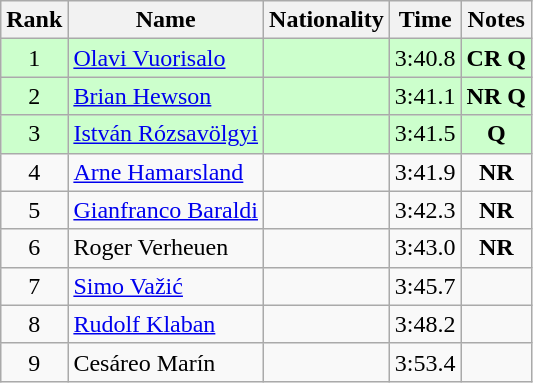<table class="wikitable sortable" style="text-align:center">
<tr>
<th>Rank</th>
<th>Name</th>
<th>Nationality</th>
<th>Time</th>
<th>Notes</th>
</tr>
<tr bgcolor=ccffcc>
<td>1</td>
<td align=left><a href='#'>Olavi Vuorisalo</a></td>
<td align=left></td>
<td>3:40.8</td>
<td><strong>CR Q</strong></td>
</tr>
<tr bgcolor=ccffcc>
<td>2</td>
<td align=left><a href='#'>Brian Hewson</a></td>
<td align=left></td>
<td>3:41.1</td>
<td><strong>NR Q</strong></td>
</tr>
<tr bgcolor=ccffcc>
<td>3</td>
<td align=left><a href='#'>István Rózsavölgyi</a></td>
<td align=left></td>
<td>3:41.5</td>
<td><strong>Q</strong></td>
</tr>
<tr>
<td>4</td>
<td align=left><a href='#'>Arne Hamarsland</a></td>
<td align=left></td>
<td>3:41.9</td>
<td><strong>NR</strong></td>
</tr>
<tr>
<td>5</td>
<td align=left><a href='#'>Gianfranco Baraldi</a></td>
<td align=left></td>
<td>3:42.3</td>
<td><strong>NR</strong></td>
</tr>
<tr>
<td>6</td>
<td align=left>Roger Verheuen</td>
<td align="left"></td>
<td>3:43.0</td>
<td><strong>NR</strong></td>
</tr>
<tr>
<td>7</td>
<td align=left><a href='#'>Simo Važić</a></td>
<td align=left></td>
<td>3:45.7</td>
<td></td>
</tr>
<tr>
<td>8</td>
<td align=left><a href='#'>Rudolf Klaban</a></td>
<td align=left></td>
<td>3:48.2</td>
<td></td>
</tr>
<tr>
<td>9</td>
<td align=left>Cesáreo Marín</td>
<td align="left"></td>
<td>3:53.4</td>
<td></td>
</tr>
</table>
